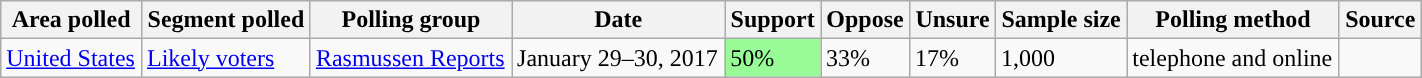<table class="wikitable sortable" style="width: 75%;">
<tr>
<th>Area polled</th>
<th>Segment polled</th>
<th>Polling group</th>
<th>Date</th>
<th>Support</th>
<th>Oppose</th>
<th>Unsure</th>
<th>Sample size</th>
<th>Polling method</th>
<th>Source</th>
</tr>
<tr>
<td> <a href='#'>United States</a></td>
<td><a href='#'>Likely voters</a></td>
<td><a href='#'>Rasmussen Reports</a></td>
<td>January 29–30, 2017</td>
<td style="background: PaleGreen; color: black">50%</td>
<td>33%</td>
<td>17%</td>
<td>1,000</td>
<td>telephone and online</td>
<td></td>
</tr>
</table>
